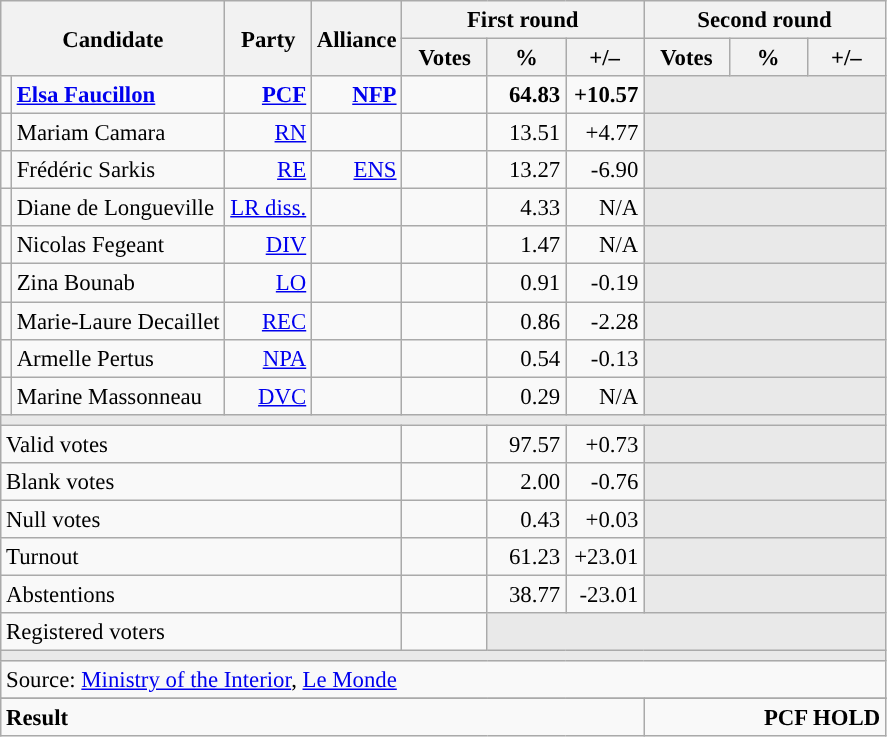<table class="wikitable" style="text-align:right;font-size:95%;">
<tr>
<th rowspan="2" colspan="2">Candidate</th>
<th rowspan="2">Party</th>
<th rowspan="2">Alliance</th>
<th colspan="3">First round</th>
<th colspan="3">Second round</th>
</tr>
<tr>
<th style="width:50px;">Votes</th>
<th style="width:45px;">%</th>
<th style="width:45px;">+/–</th>
<th style="width:50px;">Votes</th>
<th style="width:45px;">%</th>
<th style="width:45px;">+/–</th>
</tr>
<tr>
<td style="color:inherit;background:"></td>
<td style="text-align:left;"><strong><a href='#'>Elsa Faucillon</a></strong></td>
<td><a href='#'><strong>PCF</strong></a></td>
<td><a href='#'><strong>NFP</strong></a></td>
<td><strong></strong></td>
<td><strong>64.83</strong></td>
<td><strong>+10.57</strong></td>
<td colspan="3" style="background:#E9E9E9;"></td>
</tr>
<tr>
<td style="color:inherit;background:"></td>
<td style="text-align:left;">Mariam Camara</td>
<td><a href='#'>RN</a></td>
<td></td>
<td></td>
<td>13.51</td>
<td>+4.77</td>
<td colspan="3" style="background:#E9E9E9;"></td>
</tr>
<tr>
<td style="color:inherit;background:"></td>
<td style="text-align:left;">Frédéric Sarkis</td>
<td><a href='#'>RE</a></td>
<td><a href='#'>ENS</a></td>
<td></td>
<td>13.27</td>
<td>-6.90</td>
<td colspan="3" style="background:#E9E9E9;"></td>
</tr>
<tr>
<td style="color:inherit;background:"></td>
<td style="text-align:left;">Diane de Longueville</td>
<td><a href='#'>LR diss.</a></td>
<td></td>
<td></td>
<td>4.33</td>
<td>N/A</td>
<td colspan="3" style="background:#E9E9E9;"></td>
</tr>
<tr>
<td style="color:inherit;background:"></td>
<td style="text-align:left;">Nicolas Fegeant</td>
<td><a href='#'>DIV</a></td>
<td></td>
<td></td>
<td>1.47</td>
<td>N/A</td>
<td colspan="3" style="background:#E9E9E9;"></td>
</tr>
<tr>
<td style="color:inherit;background:"></td>
<td style="text-align:left;">Zina Bounab</td>
<td><a href='#'>LO</a></td>
<td></td>
<td></td>
<td>0.91</td>
<td>-0.19</td>
<td colspan="3" style="background:#E9E9E9;"></td>
</tr>
<tr>
<td style="color:inherit;background:"></td>
<td style="text-align:left;">Marie-Laure Decaillet</td>
<td><a href='#'>REC</a></td>
<td></td>
<td></td>
<td>0.86</td>
<td>-2.28</td>
<td colspan="3" style="background:#E9E9E9;"></td>
</tr>
<tr>
<td style="color:inherit;background:"></td>
<td style="text-align:left;">Armelle Pertus</td>
<td><a href='#'>NPA</a></td>
<td></td>
<td></td>
<td>0.54</td>
<td>-0.13</td>
<td colspan="3" style="background:#E9E9E9;"></td>
</tr>
<tr>
<td style="color:inherit;background:"></td>
<td style="text-align:left;">Marine Massonneau</td>
<td><a href='#'>DVC</a></td>
<td></td>
<td></td>
<td>0.29</td>
<td>N/A</td>
<td colspan="3" style="background:#E9E9E9;"></td>
</tr>
<tr>
<td colspan="10" style="background:#E9E9E9;"></td>
</tr>
<tr>
<td colspan="4" style="text-align:left;">Valid votes</td>
<td></td>
<td>97.57</td>
<td>+0.73</td>
<td colspan="3" style="background:#E9E9E9;"></td>
</tr>
<tr>
<td colspan="4" style="text-align:left;">Blank votes</td>
<td></td>
<td>2.00</td>
<td>-0.76</td>
<td colspan="3" style="background:#E9E9E9;"></td>
</tr>
<tr>
<td colspan="4" style="text-align:left;">Null votes</td>
<td></td>
<td>0.43</td>
<td>+0.03</td>
<td colspan="3" style="background:#E9E9E9;"></td>
</tr>
<tr>
<td colspan="4" style="text-align:left;">Turnout</td>
<td></td>
<td>61.23</td>
<td>+23.01</td>
<td colspan="3" style="background:#E9E9E9;"></td>
</tr>
<tr>
<td colspan="4" style="text-align:left;">Abstentions</td>
<td></td>
<td>38.77</td>
<td>-23.01</td>
<td colspan="3" style="background:#E9E9E9;"></td>
</tr>
<tr>
<td colspan="4" style="text-align:left;">Registered voters</td>
<td></td>
<td colspan="5" style="background:#E9E9E9;"></td>
</tr>
<tr>
<td colspan="10" style="background:#E9E9E9;"></td>
</tr>
<tr>
<td colspan="10" style="text-align:left;">Source: <a href='#'>Ministry of the Interior</a>, <a href='#'>Le Monde</a></td>
</tr>
<tr>
</tr>
<tr style="font-weight:bold">
<td colspan="7" style="text-align:left;">Result</td>
<td colspan="7" style="background-color:">PCF HOLD</td>
</tr>
</table>
